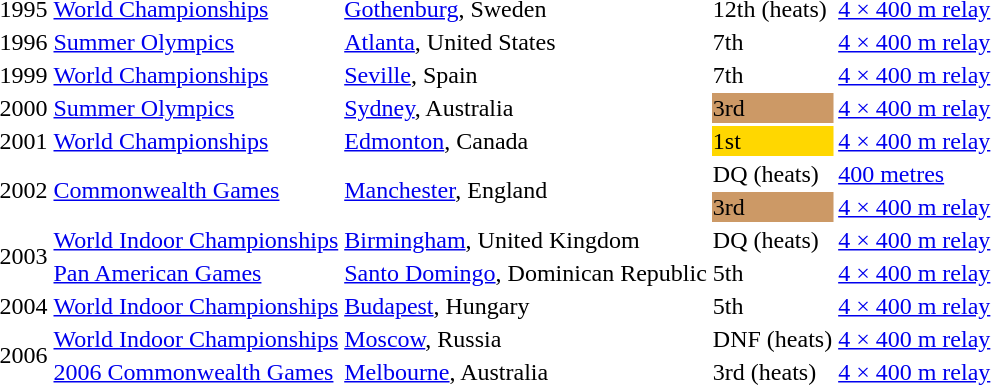<table>
<tr>
<td>1995</td>
<td><a href='#'>World Championships</a></td>
<td><a href='#'>Gothenburg</a>, Sweden</td>
<td>12th (heats)</td>
<td><a href='#'>4 × 400 m relay</a></td>
</tr>
<tr>
<td>1996</td>
<td><a href='#'>Summer Olympics</a></td>
<td><a href='#'>Atlanta</a>, United States</td>
<td>7th</td>
<td><a href='#'>4 × 400 m relay</a></td>
</tr>
<tr>
<td>1999</td>
<td><a href='#'>World Championships</a></td>
<td><a href='#'>Seville</a>, Spain</td>
<td>7th</td>
<td><a href='#'>4 × 400 m relay</a></td>
</tr>
<tr>
<td>2000</td>
<td><a href='#'>Summer Olympics</a></td>
<td><a href='#'>Sydney</a>, Australia</td>
<td bgcolor=cc9966>3rd</td>
<td><a href='#'>4 × 400 m relay</a></td>
</tr>
<tr>
<td>2001</td>
<td><a href='#'>World Championships</a></td>
<td><a href='#'>Edmonton</a>, Canada</td>
<td bgcolor="gold">1st</td>
<td><a href='#'>4 × 400 m relay</a></td>
</tr>
<tr>
<td rowspan=2>2002</td>
<td rowspan=2><a href='#'>Commonwealth Games</a></td>
<td rowspan=2><a href='#'>Manchester</a>, England</td>
<td>DQ (heats)</td>
<td><a href='#'>400 metres</a></td>
</tr>
<tr>
<td bgcolor="CC9966">3rd</td>
<td><a href='#'>4 × 400 m relay</a></td>
</tr>
<tr>
<td rowspan=2>2003</td>
<td><a href='#'>World Indoor Championships</a></td>
<td><a href='#'>Birmingham</a>, United Kingdom</td>
<td>DQ (heats)</td>
<td><a href='#'>4 × 400 m relay</a></td>
</tr>
<tr>
<td><a href='#'>Pan American Games</a></td>
<td><a href='#'>Santo Domingo</a>, Dominican Republic</td>
<td>5th</td>
<td><a href='#'>4 × 400 m relay</a></td>
</tr>
<tr>
<td>2004</td>
<td><a href='#'>World Indoor Championships</a></td>
<td><a href='#'>Budapest</a>, Hungary</td>
<td>5th</td>
<td><a href='#'>4 × 400 m relay</a></td>
</tr>
<tr>
<td rowspan=2>2006</td>
<td><a href='#'>World Indoor Championships</a></td>
<td><a href='#'>Moscow</a>, Russia</td>
<td>DNF (heats)</td>
<td><a href='#'>4 × 400 m relay</a></td>
</tr>
<tr>
<td><a href='#'>2006 Commonwealth Games</a></td>
<td><a href='#'>Melbourne</a>, Australia</td>
<td>3rd (heats)</td>
<td><a href='#'>4 × 400 m relay</a></td>
</tr>
</table>
